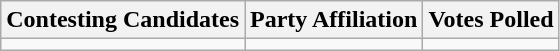<table class="wikitable sortable">
<tr>
<th>Contesting Candidates</th>
<th>Party Affiliation</th>
<th>Votes Polled</th>
</tr>
<tr>
<td></td>
<td></td>
<td></td>
</tr>
</table>
